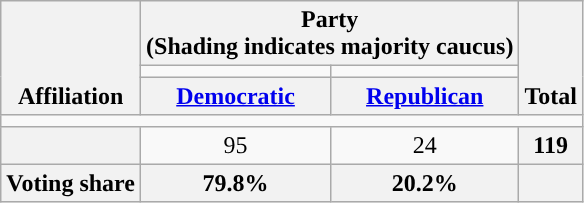<table class=wikitable style="text-align:center">
<tr style="vertical-align:bottom;">
<th rowspan=3>Affiliation</th>
<th colspan=2>Party <div>(Shading indicates majority caucus)</div></th>
<th rowspan=3>Total</th>
</tr>
<tr style="height:5px">
<td style="background-color:"></td>
<td style="background-color:"></td>
</tr>
<tr>
<th><a href='#'>Democratic</a></th>
<th><a href='#'>Republican</a></th>
</tr>
<tr>
<td colspan=5></td>
</tr>
<tr>
<th nowrap style="font-size:80%"></th>
<td>95</td>
<td>24</td>
<th>119</th>
</tr>
<tr>
<th>Voting share</th>
<th>79.8%</th>
<th>20.2%</th>
<th colspan=2></th>
</tr>
</table>
